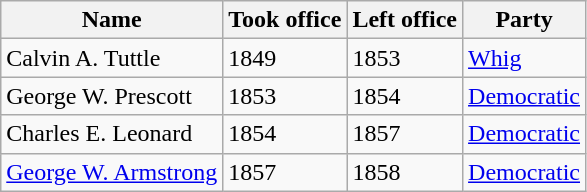<table class=wikitable>
<tr>
<th>Name</th>
<th>Took office</th>
<th>Left office</th>
<th>Party</th>
</tr>
<tr>
<td>Calvin A. Tuttle</td>
<td>1849</td>
<td>1853</td>
<td><a href='#'>Whig</a></td>
</tr>
<tr>
<td>George W. Prescott</td>
<td>1853</td>
<td>1854</td>
<td><a href='#'>Democratic</a></td>
</tr>
<tr>
<td>Charles E. Leonard</td>
<td>1854</td>
<td>1857</td>
<td><a href='#'>Democratic</a></td>
</tr>
<tr>
<td><a href='#'>George W. Armstrong</a></td>
<td>1857</td>
<td>1858</td>
<td><a href='#'>Democratic</a></td>
</tr>
</table>
